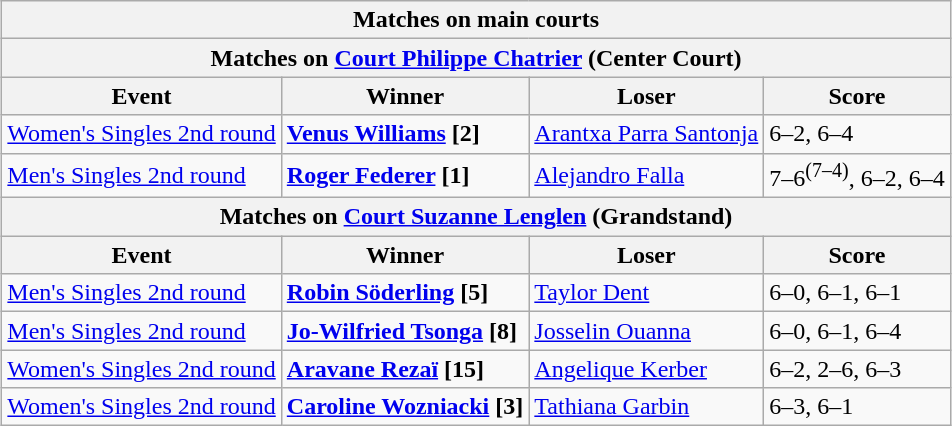<table class="wikitable collapsible uncollapsed" style="margin:auto;">
<tr>
<th colspan="4" style="white-space:nowrap;">Matches on main courts</th>
</tr>
<tr>
<th colspan="4"><strong>Matches on <a href='#'>Court Philippe Chatrier</a> (Center Court)</strong></th>
</tr>
<tr>
<th>Event</th>
<th>Winner</th>
<th>Loser</th>
<th>Score</th>
</tr>
<tr>
<td><a href='#'>Women's Singles 2nd round</a></td>
<td> <strong><a href='#'>Venus Williams</a> [2]</strong></td>
<td> <a href='#'>Arantxa Parra Santonja</a></td>
<td>6–2, 6–4</td>
</tr>
<tr>
<td><a href='#'>Men's Singles 2nd round</a></td>
<td> <strong><a href='#'>Roger Federer</a> [1]</strong></td>
<td> <a href='#'>Alejandro Falla</a></td>
<td>7–6<sup>(7–4)</sup>, 6–2, 6–4</td>
</tr>
<tr>
<th colspan="4"><strong>Matches on <a href='#'>Court Suzanne Lenglen</a> (Grandstand)</strong></th>
</tr>
<tr>
<th>Event</th>
<th>Winner</th>
<th>Loser</th>
<th>Score</th>
</tr>
<tr>
<td><a href='#'>Men's Singles 2nd round</a></td>
<td> <strong><a href='#'>Robin Söderling</a> [5]</strong></td>
<td> <a href='#'>Taylor Dent</a></td>
<td>6–0, 6–1, 6–1</td>
</tr>
<tr>
<td><a href='#'>Men's Singles 2nd round</a></td>
<td> <strong><a href='#'>Jo-Wilfried Tsonga</a> [8]</strong></td>
<td> <a href='#'>Josselin Ouanna</a></td>
<td>6–0, 6–1, 6–4</td>
</tr>
<tr>
<td><a href='#'>Women's Singles 2nd round</a></td>
<td> <strong><a href='#'>Aravane Rezaï</a> [15]</strong></td>
<td> <a href='#'>Angelique Kerber</a></td>
<td>6–2, 2–6, 6–3</td>
</tr>
<tr>
<td><a href='#'>Women's Singles 2nd round</a></td>
<td> <strong><a href='#'>Caroline Wozniacki</a> [3]</strong></td>
<td> <a href='#'>Tathiana Garbin</a></td>
<td>6–3, 6–1</td>
</tr>
</table>
